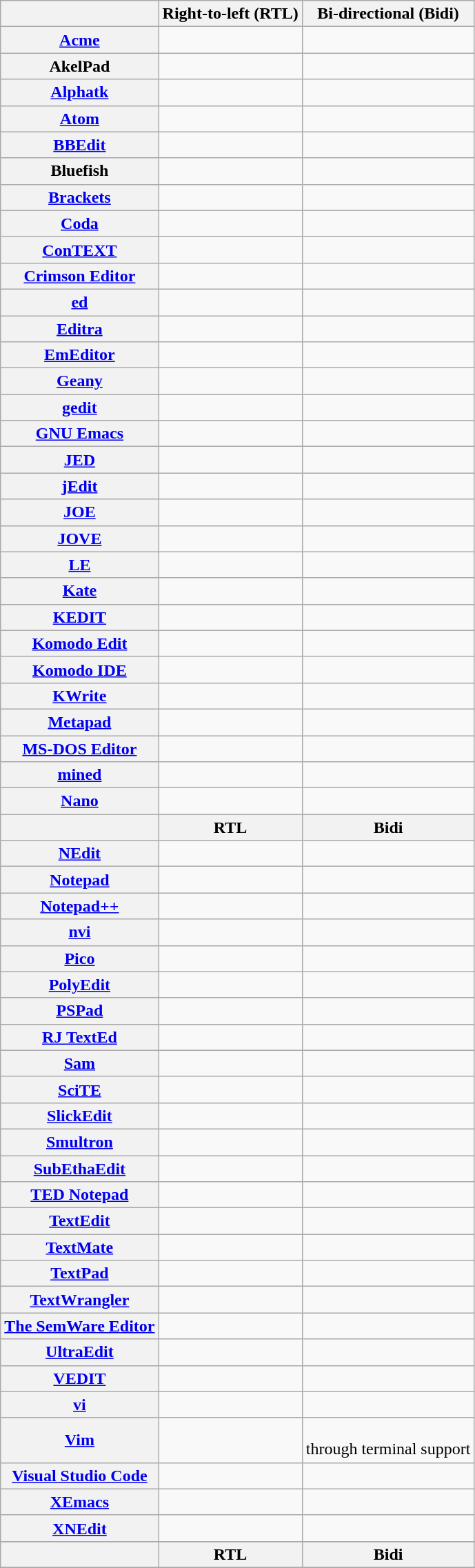<table class="wikitable sortable" style="max-width: 30em; table-layout: fixed">
<tr valign=bottom>
<th></th>
<th>Right-to-left (RTL)</th>
<th>Bi-directional (Bidi)</th>
</tr>
<tr>
<th nowrap ><a href='#'>Acme</a></th>
<td></td>
<td></td>
</tr>
<tr>
<th nowrap >AkelPad</th>
<td></td>
<td></td>
</tr>
<tr>
<th nowrap ><a href='#'>Alphatk</a></th>
<td></td>
<td></td>
</tr>
<tr>
<th nowrap ><a href='#'>Atom</a></th>
<td></td>
<td></td>
</tr>
<tr>
<th nowrap ><a href='#'>BBEdit</a></th>
<td></td>
<td></td>
</tr>
<tr>
<th nowrap >Bluefish</th>
<td></td>
<td></td>
</tr>
<tr>
<th nowrap ><a href='#'>Brackets</a></th>
<td></td>
<td></td>
</tr>
<tr>
<th nowrap ><a href='#'>Coda</a></th>
<td></td>
<td></td>
</tr>
<tr>
<th nowrap ><a href='#'>ConTEXT</a></th>
<td></td>
<td></td>
</tr>
<tr>
<th nowrap ><a href='#'>Crimson Editor</a></th>
<td></td>
<td></td>
</tr>
<tr>
<th nowrap ><a href='#'>ed</a></th>
<td></td>
<td></td>
</tr>
<tr>
<th nowrap ><a href='#'>Editra</a></th>
<td></td>
<td></td>
</tr>
<tr>
<th nowrap ><a href='#'>EmEditor</a></th>
<td></td>
<td></td>
</tr>
<tr>
<th nowrap ><a href='#'>Geany</a></th>
<td></td>
<td></td>
</tr>
<tr>
<th nowrap ><a href='#'>gedit</a></th>
<td></td>
<td></td>
</tr>
<tr>
<th nowrap ><a href='#'>GNU Emacs</a></th>
<td></td>
<td><br></td>
</tr>
<tr>
<th nowrap ><a href='#'>JED</a></th>
<td></td>
<td></td>
</tr>
<tr>
<th nowrap ><a href='#'>jEdit</a></th>
<td></td>
<td></td>
</tr>
<tr>
<th nowrap ><a href='#'>JOE</a></th>
<td></td>
<td></td>
</tr>
<tr>
<th nowrap ><a href='#'>JOVE</a></th>
<td></td>
<td></td>
</tr>
<tr>
<th nowrap ><a href='#'>LE</a></th>
<td></td>
<td></td>
</tr>
<tr>
<th nowrap ><a href='#'>Kate</a></th>
<td></td>
<td></td>
</tr>
<tr>
<th nowrap ><a href='#'>KEDIT</a></th>
<td></td>
<td></td>
</tr>
<tr>
<th nowrap ><a href='#'>Komodo Edit</a></th>
<td></td>
<td></td>
</tr>
<tr>
<th nowrap ><a href='#'>Komodo IDE</a></th>
<td></td>
<td></td>
</tr>
<tr>
<th nowrap ><a href='#'>KWrite</a></th>
<td></td>
<td></td>
</tr>
<tr>
<th nowrap ><a href='#'>Metapad</a></th>
<td></td>
<td></td>
</tr>
<tr>
<th nowrap ><a href='#'>MS-DOS Editor</a></th>
<td></td>
<td></td>
</tr>
<tr>
<th nowrap ><a href='#'>mined</a></th>
<td><br></td>
<td><br></td>
</tr>
<tr>
<th nowrap ><a href='#'>Nano</a></th>
<td></td>
<td></td>
</tr>
<tr>
<th></th>
<th>RTL</th>
<th>Bidi</th>
</tr>
<tr>
<th nowrap ><a href='#'>NEdit</a></th>
<td></td>
<td></td>
</tr>
<tr>
<th nowrap ><a href='#'>Notepad</a></th>
<td></td>
<td></td>
</tr>
<tr>
<th nowrap ><a href='#'>Notepad++</a></th>
<td></td>
<td><br></td>
</tr>
<tr>
<th nowrap ><a href='#'>nvi</a></th>
<td></td>
<td></td>
</tr>
<tr>
<th nowrap ><a href='#'>Pico</a></th>
<td></td>
<td></td>
</tr>
<tr>
<th nowrap ><a href='#'>PolyEdit</a></th>
<td></td>
<td></td>
</tr>
<tr>
<th nowrap ><a href='#'>PSPad</a></th>
<td></td>
<td></td>
</tr>
<tr>
<th nowrap ><a href='#'>RJ TextEd</a></th>
<td></td>
<td></td>
</tr>
<tr>
<th nowrap ><a href='#'>Sam</a></th>
<td></td>
<td></td>
</tr>
<tr>
<th nowrap ><a href='#'>SciTE</a></th>
<td></td>
<td></td>
</tr>
<tr>
<th nowrap ><a href='#'>SlickEdit</a></th>
<td></td>
<td></td>
</tr>
<tr>
<th nowrap ><a href='#'>Smultron</a></th>
<td></td>
<td></td>
</tr>
<tr>
<th nowrap ><a href='#'>SubEthaEdit</a></th>
<td></td>
<td></td>
</tr>
<tr>
<th nowrap ><a href='#'>TED Notepad</a></th>
<td></td>
<td></td>
</tr>
<tr>
<th nowrap ><a href='#'>TextEdit</a></th>
<td></td>
<td></td>
</tr>
<tr>
<th nowrap ><a href='#'>TextMate</a></th>
<td></td>
<td></td>
</tr>
<tr>
<th nowrap ><a href='#'>TextPad</a></th>
<td></td>
<td></td>
</tr>
<tr>
<th nowrap ><a href='#'>TextWrangler</a></th>
<td></td>
<td></td>
</tr>
<tr>
<th nowrap ><a href='#'>The SemWare Editor</a></th>
<td></td>
<td></td>
</tr>
<tr>
<th nowrap ><a href='#'>UltraEdit</a></th>
<td></td>
<td></td>
</tr>
<tr>
<th nowrap ><a href='#'>VEDIT</a></th>
<td></td>
<td></td>
</tr>
<tr>
<th nowrap ><a href='#'>vi</a></th>
<td></td>
<td></td>
</tr>
<tr>
<th nowrap ><a href='#'>Vim</a></th>
<td></td>
<td><br>through terminal support</td>
</tr>
<tr>
<th nowrap ><a href='#'>Visual Studio Code</a></th>
<td></td>
<td></td>
</tr>
<tr>
<th nowrap ><a href='#'>XEmacs</a></th>
<td></td>
<td></td>
</tr>
<tr>
<th nowrap ><a href='#'>XNEdit</a></th>
<td></td>
<td></td>
</tr>
<tr>
</tr>
<tr valign=top>
<th></th>
<th>RTL</th>
<th>Bidi</th>
</tr>
<tr>
</tr>
</table>
